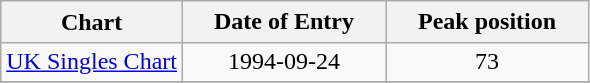<table class="wikitable">
<tr>
<th>Chart</th>
<th style="width:8em;line-height:1.3">Date of Entry</th>
<th style="width:8em;line-height:1.3">Peak position</th>
</tr>
<tr>
<td><a href='#'>UK Singles Chart</a></td>
<td align="center">1994-09-24</td>
<td align="center">73</td>
</tr>
<tr>
</tr>
</table>
